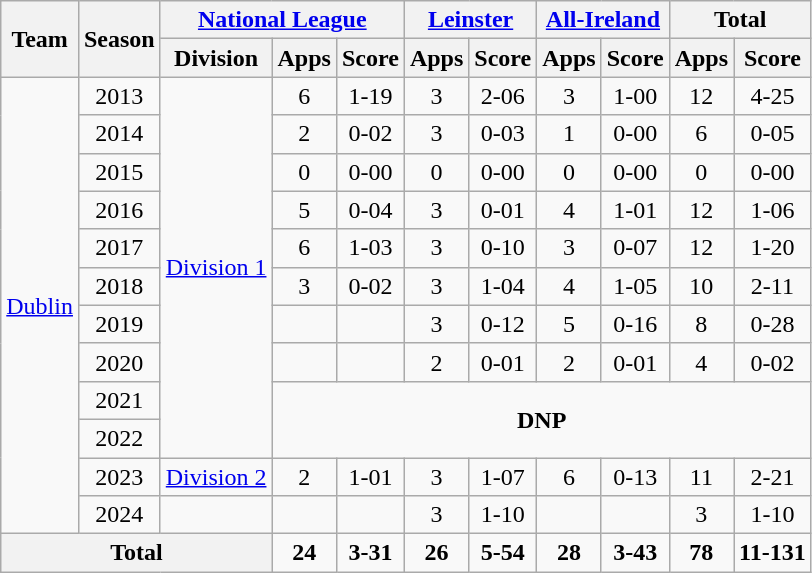<table class="wikitable" style="text-align:center">
<tr>
<th rowspan="2">Team</th>
<th rowspan="2">Season</th>
<th colspan="3"><a href='#'>National League</a></th>
<th colspan="2"><a href='#'>Leinster</a></th>
<th colspan="2"><a href='#'>All-Ireland</a></th>
<th colspan="2">Total</th>
</tr>
<tr>
<th>Division</th>
<th>Apps</th>
<th>Score</th>
<th>Apps</th>
<th>Score</th>
<th>Apps</th>
<th>Score</th>
<th>Apps</th>
<th>Score</th>
</tr>
<tr>
<td rowspan="12"><a href='#'>Dublin</a></td>
<td>2013</td>
<td rowspan="10"><a href='#'>Division 1</a></td>
<td>6</td>
<td>1-19</td>
<td>3</td>
<td>2-06</td>
<td>3</td>
<td>1-00</td>
<td>12</td>
<td>4-25</td>
</tr>
<tr>
<td>2014</td>
<td>2</td>
<td>0-02</td>
<td>3</td>
<td>0-03</td>
<td>1</td>
<td>0-00</td>
<td>6</td>
<td>0-05</td>
</tr>
<tr>
<td>2015</td>
<td>0</td>
<td>0-00</td>
<td>0</td>
<td>0-00</td>
<td>0</td>
<td>0-00</td>
<td>0</td>
<td>0-00</td>
</tr>
<tr>
<td>2016</td>
<td>5</td>
<td>0-04</td>
<td>3</td>
<td>0-01</td>
<td>4</td>
<td>1-01</td>
<td>12</td>
<td>1-06</td>
</tr>
<tr>
<td>2017</td>
<td>6</td>
<td>1-03</td>
<td>3</td>
<td>0-10</td>
<td>3</td>
<td>0-07</td>
<td>12</td>
<td>1-20</td>
</tr>
<tr>
<td>2018</td>
<td>3</td>
<td>0-02</td>
<td>3</td>
<td>1-04</td>
<td>4</td>
<td>1-05</td>
<td>10</td>
<td>2-11</td>
</tr>
<tr>
<td>2019</td>
<td></td>
<td></td>
<td>3</td>
<td>0-12</td>
<td>5</td>
<td>0-16</td>
<td>8</td>
<td>0-28</td>
</tr>
<tr>
<td>2020</td>
<td></td>
<td></td>
<td>2</td>
<td>0-01</td>
<td>2</td>
<td>0-01</td>
<td>4</td>
<td>0-02</td>
</tr>
<tr>
<td>2021</td>
<td colspan="8" rowspan="2"><strong>DNP</strong></td>
</tr>
<tr>
<td>2022</td>
</tr>
<tr>
<td>2023</td>
<td><a href='#'>Division 2</a></td>
<td>2</td>
<td>1-01</td>
<td>3</td>
<td>1-07</td>
<td>6</td>
<td>0-13</td>
<td>11</td>
<td>2-21</td>
</tr>
<tr>
<td>2024</td>
<td></td>
<td></td>
<td></td>
<td>3</td>
<td>1-10</td>
<td></td>
<td></td>
<td>3</td>
<td>1-10</td>
</tr>
<tr>
<th colspan="3">Total</th>
<td><strong>24</strong></td>
<td><strong>3-31</strong></td>
<td><strong>26</strong></td>
<td><strong>5-54</strong></td>
<td><strong>28</strong></td>
<td><strong>3-43</strong></td>
<td><strong>78</strong></td>
<td><strong>11-131</strong></td>
</tr>
</table>
